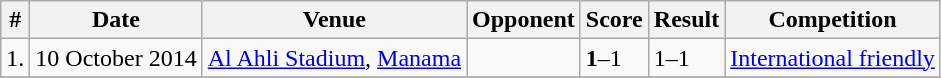<table class="wikitable">
<tr>
<th>#</th>
<th>Date</th>
<th>Venue</th>
<th>Opponent</th>
<th>Score</th>
<th>Result</th>
<th>Competition</th>
</tr>
<tr>
<td>1.</td>
<td>10 October 2014</td>
<td><a href='#'>Al Ahli Stadium</a>, <a href='#'>Manama</a></td>
<td></td>
<td><strong>1</strong>–1</td>
<td>1–1</td>
<td><a href='#'>International friendly</a></td>
</tr>
<tr>
</tr>
</table>
